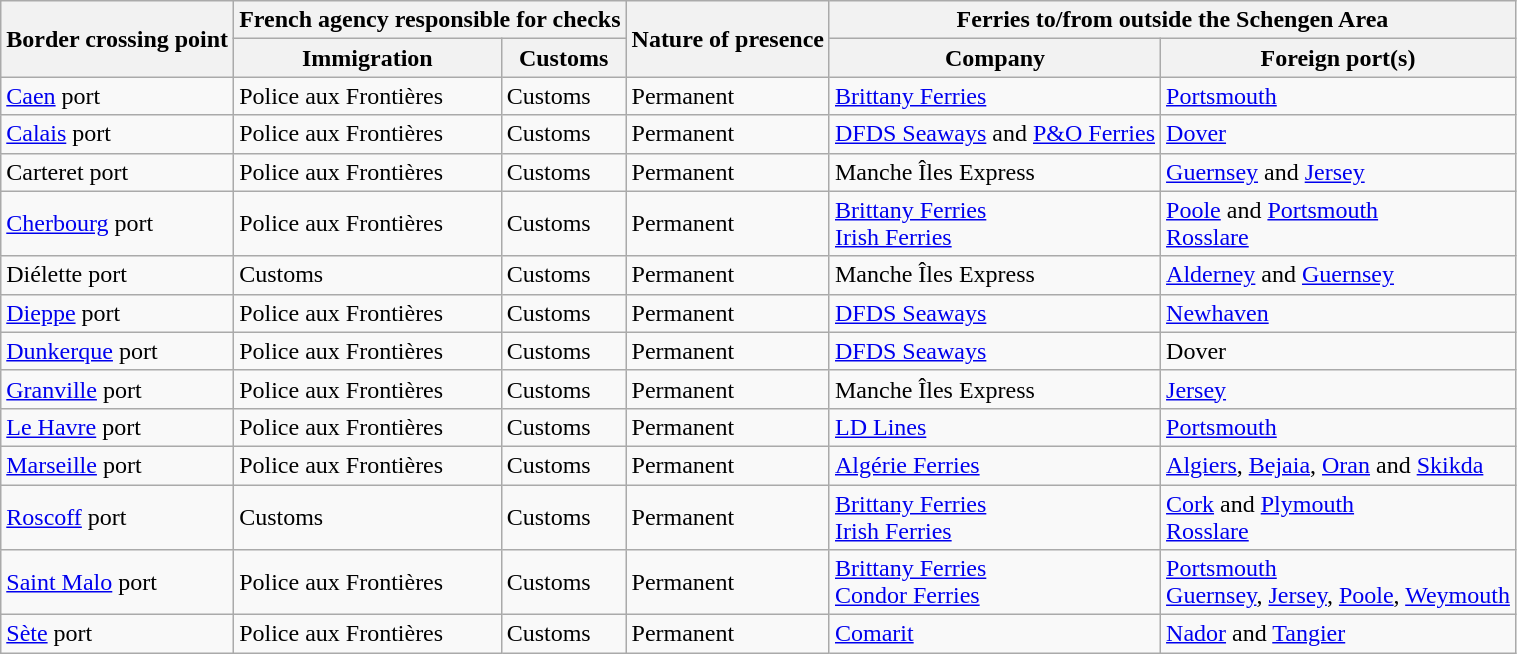<table class="wikitable sortable">
<tr>
<th rowspan=2>Border crossing point</th>
<th colspan=2>French agency responsible for checks</th>
<th rowspan=2>Nature of presence</th>
<th colspan=2>Ferries to/from outside the Schengen Area</th>
</tr>
<tr>
<th>Immigration</th>
<th>Customs</th>
<th>Company</th>
<th>Foreign port(s)</th>
</tr>
<tr>
<td><a href='#'>Caen</a> port</td>
<td>Police aux Frontières</td>
<td>Customs</td>
<td>Permanent</td>
<td><a href='#'>Brittany Ferries</a></td>
<td><a href='#'>Portsmouth</a></td>
</tr>
<tr>
<td><a href='#'>Calais</a> port</td>
<td>Police aux Frontières</td>
<td>Customs</td>
<td>Permanent</td>
<td><a href='#'>DFDS Seaways</a> and <a href='#'>P&O Ferries</a></td>
<td><a href='#'>Dover</a></td>
</tr>
<tr>
<td>Carteret port</td>
<td>Police aux Frontières</td>
<td>Customs</td>
<td>Permanent</td>
<td>Manche Îles Express</td>
<td><a href='#'>Guernsey</a> and <a href='#'>Jersey</a></td>
</tr>
<tr>
<td><a href='#'>Cherbourg</a> port</td>
<td>Police aux Frontières</td>
<td>Customs</td>
<td>Permanent</td>
<td><a href='#'>Brittany Ferries</a><br><a href='#'>Irish Ferries</a></td>
<td><a href='#'>Poole</a> and <a href='#'>Portsmouth</a><br><a href='#'>Rosslare</a></td>
</tr>
<tr>
<td>Diélette port</td>
<td>Customs</td>
<td>Customs</td>
<td>Permanent</td>
<td>Manche Îles Express</td>
<td><a href='#'>Alderney</a> and <a href='#'>Guernsey</a></td>
</tr>
<tr>
<td><a href='#'>Dieppe</a> port</td>
<td>Police aux Frontières</td>
<td>Customs</td>
<td>Permanent</td>
<td><a href='#'>DFDS Seaways</a></td>
<td><a href='#'>Newhaven</a></td>
</tr>
<tr>
<td><a href='#'>Dunkerque</a> port</td>
<td>Police aux Frontières</td>
<td>Customs</td>
<td>Permanent</td>
<td><a href='#'>DFDS Seaways</a></td>
<td>Dover</td>
</tr>
<tr>
<td><a href='#'>Granville</a> port</td>
<td>Police aux Frontières</td>
<td>Customs</td>
<td>Permanent</td>
<td>Manche Îles Express</td>
<td><a href='#'>Jersey</a></td>
</tr>
<tr>
<td><a href='#'>Le Havre</a> port</td>
<td>Police aux Frontières</td>
<td>Customs</td>
<td>Permanent</td>
<td><a href='#'>LD Lines</a></td>
<td><a href='#'>Portsmouth</a></td>
</tr>
<tr>
<td><a href='#'>Marseille</a> port</td>
<td>Police aux Frontières</td>
<td>Customs</td>
<td>Permanent</td>
<td><a href='#'>Algérie Ferries</a></td>
<td><a href='#'>Algiers</a>, <a href='#'>Bejaia</a>, <a href='#'>Oran</a> and <a href='#'>Skikda</a></td>
</tr>
<tr>
<td><a href='#'>Roscoff</a> port</td>
<td>Customs</td>
<td>Customs</td>
<td>Permanent</td>
<td><a href='#'>Brittany Ferries</a><br><a href='#'>Irish Ferries</a></td>
<td><a href='#'>Cork</a> and <a href='#'>Plymouth</a><br><a href='#'>Rosslare</a></td>
</tr>
<tr>
<td><a href='#'>Saint Malo</a> port</td>
<td>Police aux Frontières</td>
<td>Customs</td>
<td>Permanent</td>
<td><a href='#'>Brittany Ferries</a><br><a href='#'>Condor Ferries</a></td>
<td><a href='#'>Portsmouth</a><br><a href='#'>Guernsey</a>, <a href='#'>Jersey</a>, <a href='#'>Poole</a>, <a href='#'>Weymouth</a></td>
</tr>
<tr>
<td><a href='#'>Sète</a> port</td>
<td>Police aux Frontières</td>
<td>Customs</td>
<td>Permanent</td>
<td><a href='#'>Comarit</a></td>
<td><a href='#'>Nador</a> and <a href='#'>Tangier</a></td>
</tr>
</table>
